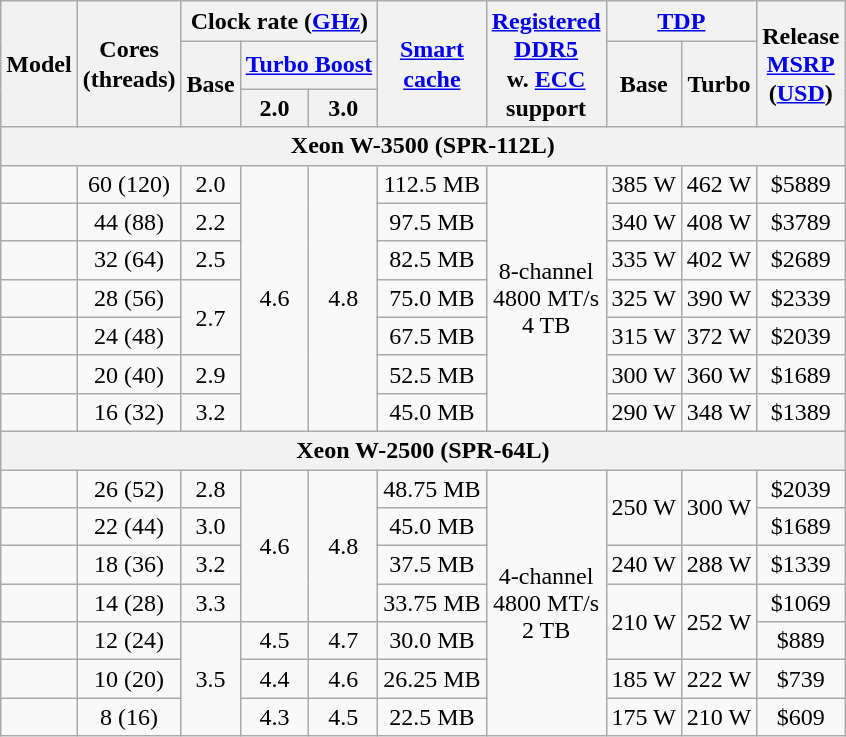<table class="wikitable sortable" style="text-align:center;">
<tr style="line-height:120%">
<th rowspan="3">Model</th>
<th rowspan="3">Cores<br>(threads)</th>
<th colspan="3">Clock rate (<a href='#'>GHz</a>)</th>
<th rowspan="3"><a href='#'>Smart<br>cache</a></th>
<th rowspan="3"><a href='#'>Registered</a><br><a href='#'>DDR5</a><br>w. <a href='#'>ECC</a><br>support</th>
<th colspan="2"><a href='#'>TDP</a></th>
<th rowspan="3">Release<br><a href='#'>MSRP</a><br>(<a href='#'>USD</a>)</th>
</tr>
<tr>
<th rowspan="2">Base</th>
<th colspan="2"><a href='#'>Turbo Boost</a></th>
<th rowspan="2">Base</th>
<th rowspan="2">Turbo</th>
</tr>
<tr>
<th>2.0</th>
<th>3.0</th>
</tr>
<tr>
<th colspan="10">Xeon W-3500 (SPR-112L)</th>
</tr>
<tr>
<td></td>
<td>60 (120)</td>
<td>2.0</td>
<td rowspan="7">4.6</td>
<td rowspan="7">4.8</td>
<td>112.5 MB</td>
<td rowspan="7">8-channel<br>4800 MT/s<br>4 TB</td>
<td>385 W</td>
<td>462 W</td>
<td>$5889</td>
</tr>
<tr>
<td></td>
<td>44 (88)</td>
<td>2.2</td>
<td>97.5 MB</td>
<td>340 W</td>
<td>408 W</td>
<td>$3789</td>
</tr>
<tr>
<td></td>
<td>32 (64)</td>
<td>2.5</td>
<td>82.5 MB</td>
<td>335 W</td>
<td>402 W</td>
<td>$2689</td>
</tr>
<tr>
<td></td>
<td>28 (56)</td>
<td rowspan="2">2.7</td>
<td>75.0 MB</td>
<td>325 W</td>
<td>390 W</td>
<td>$2339</td>
</tr>
<tr>
<td></td>
<td>24 (48)</td>
<td>67.5 MB</td>
<td>315 W</td>
<td>372 W</td>
<td>$2039</td>
</tr>
<tr>
<td></td>
<td>20 (40)</td>
<td>2.9</td>
<td>52.5 MB</td>
<td>300 W</td>
<td>360 W</td>
<td>$1689</td>
</tr>
<tr>
<td></td>
<td>16 (32)</td>
<td>3.2</td>
<td>45.0 MB</td>
<td>290 W</td>
<td>348 W</td>
<td>$1389</td>
</tr>
<tr>
<th colspan="10">Xeon W-2500 (SPR-64L)</th>
</tr>
<tr>
<td></td>
<td>26 (52)</td>
<td>2.8</td>
<td rowspan="4">4.6</td>
<td rowspan="4">4.8</td>
<td>48.75 MB</td>
<td rowspan="7">4-channel<br>4800 MT/s<br>2 TB</td>
<td rowspan="2">250 W</td>
<td rowspan="2">300 W</td>
<td>$2039</td>
</tr>
<tr>
<td></td>
<td>22 (44)</td>
<td>3.0</td>
<td>45.0 MB</td>
<td>$1689</td>
</tr>
<tr>
<td></td>
<td>18 (36)</td>
<td>3.2</td>
<td>37.5 MB</td>
<td>240 W</td>
<td>288 W</td>
<td>$1339</td>
</tr>
<tr>
<td></td>
<td>14 (28)</td>
<td>3.3</td>
<td>33.75 MB</td>
<td rowspan="2">210 W</td>
<td rowspan="2">252 W</td>
<td>$1069</td>
</tr>
<tr>
<td></td>
<td>12 (24)</td>
<td rowspan="3">3.5</td>
<td>4.5</td>
<td>4.7</td>
<td>30.0 MB</td>
<td>$889</td>
</tr>
<tr>
<td></td>
<td>10 (20)</td>
<td>4.4</td>
<td>4.6</td>
<td>26.25 MB</td>
<td>185 W</td>
<td>222 W</td>
<td>$739</td>
</tr>
<tr>
<td></td>
<td>8 (16)</td>
<td>4.3</td>
<td>4.5</td>
<td>22.5 MB</td>
<td>175 W</td>
<td>210 W</td>
<td>$609</td>
</tr>
</table>
